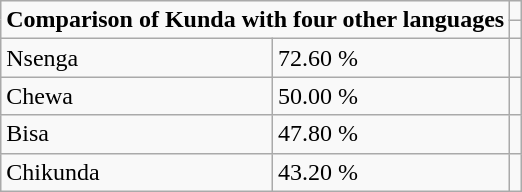<table class="wikitable">
<tr>
<td colspan="2" rowspan="2"><strong>Comparison of Kunda with four other languages</strong></td>
<td></td>
</tr>
<tr>
<td></td>
</tr>
<tr>
<td>Nsenga</td>
<td>72.60 %</td>
<td></td>
</tr>
<tr>
<td>Chewa</td>
<td>50.00 %</td>
<td></td>
</tr>
<tr>
<td>Bisa</td>
<td>47.80 %</td>
<td></td>
</tr>
<tr>
<td>Chikunda</td>
<td>43.20 %</td>
<td></td>
</tr>
</table>
